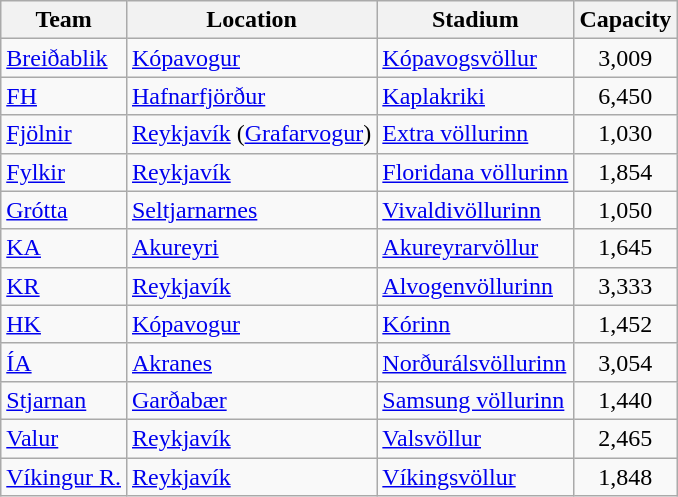<table class="wikitable sortable">
<tr>
<th>Team</th>
<th>Location</th>
<th>Stadium</th>
<th>Capacity</th>
</tr>
<tr>
<td><a href='#'>Breiðablik</a></td>
<td><a href='#'>Kópavogur</a></td>
<td><a href='#'>Kópavogsvöllur</a></td>
<td align="center">3,009</td>
</tr>
<tr>
<td><a href='#'>FH</a></td>
<td><a href='#'>Hafnarfjörður</a></td>
<td><a href='#'>Kaplakriki</a></td>
<td align="center">6,450</td>
</tr>
<tr>
<td><a href='#'>Fjölnir</a></td>
<td><a href='#'>Reykjavík</a> (<a href='#'>Grafarvogur</a>)</td>
<td><a href='#'>Extra völlurinn</a></td>
<td align="center">1,030</td>
</tr>
<tr>
<td><a href='#'>Fylkir</a></td>
<td><a href='#'>Reykjavík</a></td>
<td><a href='#'>Floridana völlurinn</a></td>
<td align="center">1,854</td>
</tr>
<tr>
<td><a href='#'>Grótta</a></td>
<td><a href='#'>Seltjarnarnes</a></td>
<td><a href='#'>Vivaldivöllurinn</a></td>
<td align=center>1,050</td>
</tr>
<tr>
<td><a href='#'>KA</a></td>
<td><a href='#'>Akureyri</a></td>
<td><a href='#'>Akureyrarvöllur</a></td>
<td align="center">1,645</td>
</tr>
<tr>
<td><a href='#'>KR</a></td>
<td><a href='#'>Reykjavík</a></td>
<td><a href='#'>Alvogenvöllurinn</a></td>
<td align="center">3,333</td>
</tr>
<tr>
<td><a href='#'>HK</a></td>
<td><a href='#'>Kópavogur</a></td>
<td><a href='#'>Kórinn</a></td>
<td align="center">1,452</td>
</tr>
<tr>
<td><a href='#'>ÍA</a></td>
<td><a href='#'>Akranes</a></td>
<td><a href='#'>Norðurálsvöllurinn</a></td>
<td align="center">3,054</td>
</tr>
<tr>
<td><a href='#'>Stjarnan</a></td>
<td><a href='#'>Garðabær</a></td>
<td><a href='#'>Samsung völlurinn</a></td>
<td align="center">1,440</td>
</tr>
<tr>
<td><a href='#'>Valur</a></td>
<td><a href='#'>Reykjavík</a></td>
<td><a href='#'>Valsvöllur</a></td>
<td align="center">2,465</td>
</tr>
<tr>
<td><a href='#'>Víkingur R.</a></td>
<td><a href='#'>Reykjavík</a></td>
<td><a href='#'>Víkingsvöllur</a></td>
<td align="center">1,848</td>
</tr>
</table>
